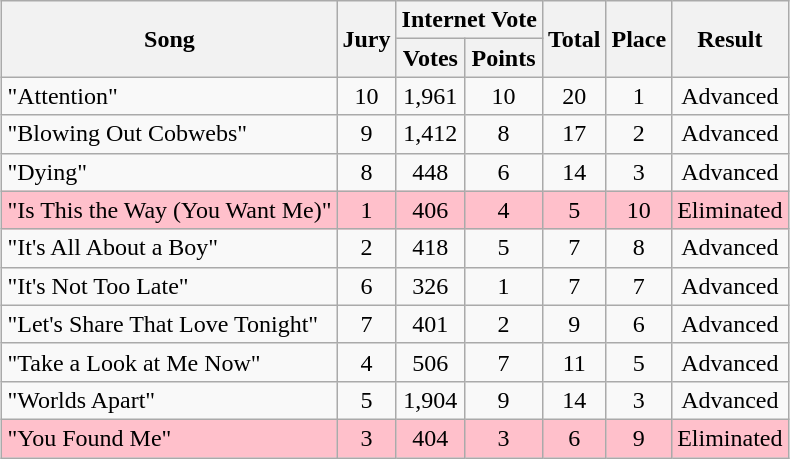<table class="sortable wikitable" style="margin: 1em auto 1em auto; text-align:center;">
<tr>
<th rowspan="2">Song</th>
<th rowspan="2">Jury</th>
<th colspan="2">Internet Vote</th>
<th rowspan="2">Total</th>
<th rowspan="2">Place</th>
<th rowspan="2">Result</th>
</tr>
<tr>
<th>Votes</th>
<th>Points</th>
</tr>
<tr>
<td align="left">"Attention"</td>
<td>10</td>
<td>1,961</td>
<td>10</td>
<td>20</td>
<td>1</td>
<td>Advanced</td>
</tr>
<tr>
<td align="left">"Blowing Out Cobwebs"</td>
<td>9</td>
<td>1,412</td>
<td>8</td>
<td>17</td>
<td>2</td>
<td>Advanced</td>
</tr>
<tr>
<td align="left">"Dying"</td>
<td>8</td>
<td>448</td>
<td>6</td>
<td>14</td>
<td>3</td>
<td>Advanced</td>
</tr>
<tr style="background:pink;">
<td align="left">"Is This the Way (You Want Me)"</td>
<td>1</td>
<td>406</td>
<td>4</td>
<td>5</td>
<td>10</td>
<td>Eliminated</td>
</tr>
<tr>
<td align="left">"It's All About a Boy"</td>
<td>2</td>
<td>418</td>
<td>5</td>
<td>7</td>
<td>8</td>
<td>Advanced</td>
</tr>
<tr>
<td align="left">"It's Not Too Late"</td>
<td>6</td>
<td>326</td>
<td>1</td>
<td>7</td>
<td>7</td>
<td>Advanced</td>
</tr>
<tr>
<td align="left">"Let's Share That Love Tonight"</td>
<td>7</td>
<td>401</td>
<td>2</td>
<td>9</td>
<td>6</td>
<td>Advanced</td>
</tr>
<tr>
<td align="left">"Take a Look at Me Now"</td>
<td>4</td>
<td>506</td>
<td>7</td>
<td>11</td>
<td>5</td>
<td>Advanced</td>
</tr>
<tr>
<td align="left">"Worlds Apart"</td>
<td>5</td>
<td>1,904</td>
<td>9</td>
<td>14</td>
<td>3</td>
<td>Advanced</td>
</tr>
<tr style="background:pink;">
<td align="left">"You Found Me"</td>
<td>3</td>
<td>404</td>
<td>3</td>
<td>6</td>
<td>9</td>
<td>Eliminated</td>
</tr>
</table>
